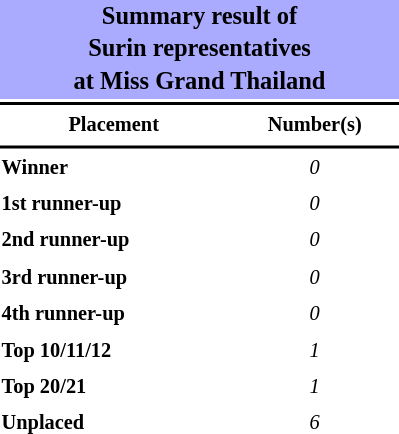<table style="width: 270px; font-size:85%; line-height:1.5em;">
<tr>
<th colspan="2" align="center" style="background:#AAF;"><big>Summary result of<br>Surin representatives<br>at Miss Grand Thailand</big></th>
</tr>
<tr>
<td colspan="2" style="background:black"></td>
</tr>
<tr>
<th scope="col">Placement</th>
<th scope="col">Number(s)</th>
</tr>
<tr>
<td colspan="2" style="background:black"></td>
</tr>
<tr>
<td align="left"><strong>Winner</strong></td>
<td align="center"><em>0</em></td>
</tr>
<tr>
<td align="left"><strong>1st runner-up</strong></td>
<td align="center"><em>0</em></td>
</tr>
<tr>
<td align="left"><strong>2nd runner-up</strong></td>
<td align="center"><em>0</em></td>
</tr>
<tr>
<td align="left"><strong>3rd runner-up</strong></td>
<td align="center"><em>0</em></td>
</tr>
<tr>
<td align="left"><strong>4th runner-up</strong></td>
<td align="center"><em>0</em></td>
</tr>
<tr>
<td align="left"><strong>Top 10/11/12</strong></td>
<td align="center"><em>1</em></td>
</tr>
<tr>
<td align="left"><strong>Top 20/21</strong></td>
<td align="center"><em>1</em></td>
</tr>
<tr>
<td align="left"><strong>Unplaced</strong></td>
<td align="center"><em>6</em></td>
</tr>
</table>
